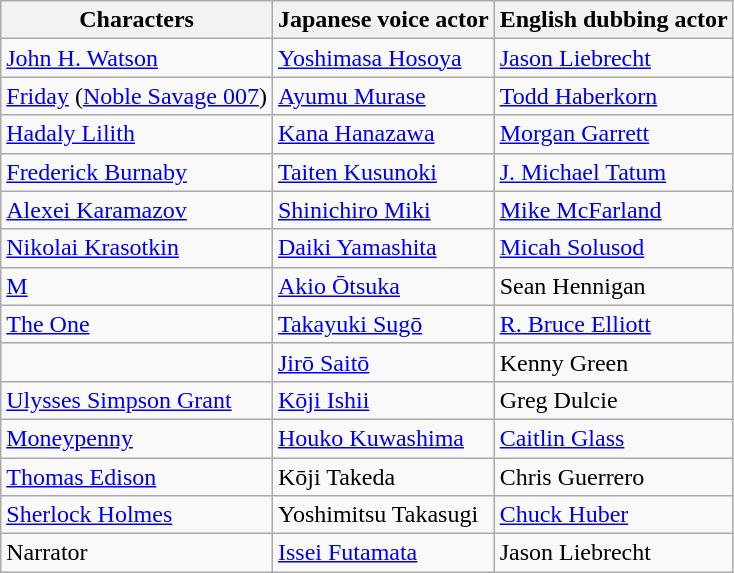<table class="wikitable sortable">
<tr>
<th>Characters</th>
<th>Japanese voice actor</th>
<th>English dubbing actor</th>
</tr>
<tr>
<td><a href='#'>John H. Watson</a></td>
<td><a href='#'>Yoshimasa Hosoya</a></td>
<td><a href='#'>Jason Liebrecht</a></td>
</tr>
<tr>
<td><a href='#'>Friday</a> (<a href='#'>Noble Savage 007</a>)</td>
<td><a href='#'>Ayumu Murase</a></td>
<td><a href='#'>Todd Haberkorn</a></td>
</tr>
<tr>
<td><a href='#'>Hadaly Lilith</a></td>
<td><a href='#'>Kana Hanazawa</a></td>
<td><a href='#'>Morgan Garrett</a></td>
</tr>
<tr>
<td><a href='#'>Frederick Burnaby</a></td>
<td><a href='#'>Taiten Kusunoki</a></td>
<td><a href='#'>J. Michael Tatum</a></td>
</tr>
<tr>
<td><a href='#'>Alexei Karamazov</a></td>
<td><a href='#'>Shinichiro Miki</a></td>
<td><a href='#'>Mike McFarland</a></td>
</tr>
<tr>
<td><a href='#'>Nikolai Krasotkin</a></td>
<td><a href='#'>Daiki Yamashita</a></td>
<td><a href='#'>Micah Solusod</a></td>
</tr>
<tr>
<td><a href='#'>M</a></td>
<td><a href='#'>Akio Ōtsuka</a></td>
<td>Sean Hennigan</td>
</tr>
<tr>
<td><a href='#'>The One</a></td>
<td><a href='#'>Takayuki Sugō</a></td>
<td><a href='#'>R. Bruce Elliott</a></td>
</tr>
<tr>
<td></td>
<td><a href='#'>Jirō Saitō</a></td>
<td>Kenny Green</td>
</tr>
<tr>
<td><a href='#'>Ulysses Simpson Grant</a></td>
<td><a href='#'>Kōji Ishii</a></td>
<td>Greg Dulcie</td>
</tr>
<tr>
<td><a href='#'>Moneypenny</a></td>
<td><a href='#'>Houko Kuwashima</a></td>
<td><a href='#'>Caitlin Glass</a></td>
</tr>
<tr>
<td><a href='#'>Thomas Edison</a></td>
<td>Kōji Takeda</td>
<td>Chris Guerrero</td>
</tr>
<tr>
<td><a href='#'>Sherlock Holmes</a></td>
<td>Yoshimitsu Takasugi</td>
<td><a href='#'>Chuck Huber</a></td>
</tr>
<tr>
<td>Narrator</td>
<td><a href='#'>Issei Futamata</a></td>
<td>Jason Liebrecht</td>
</tr>
</table>
